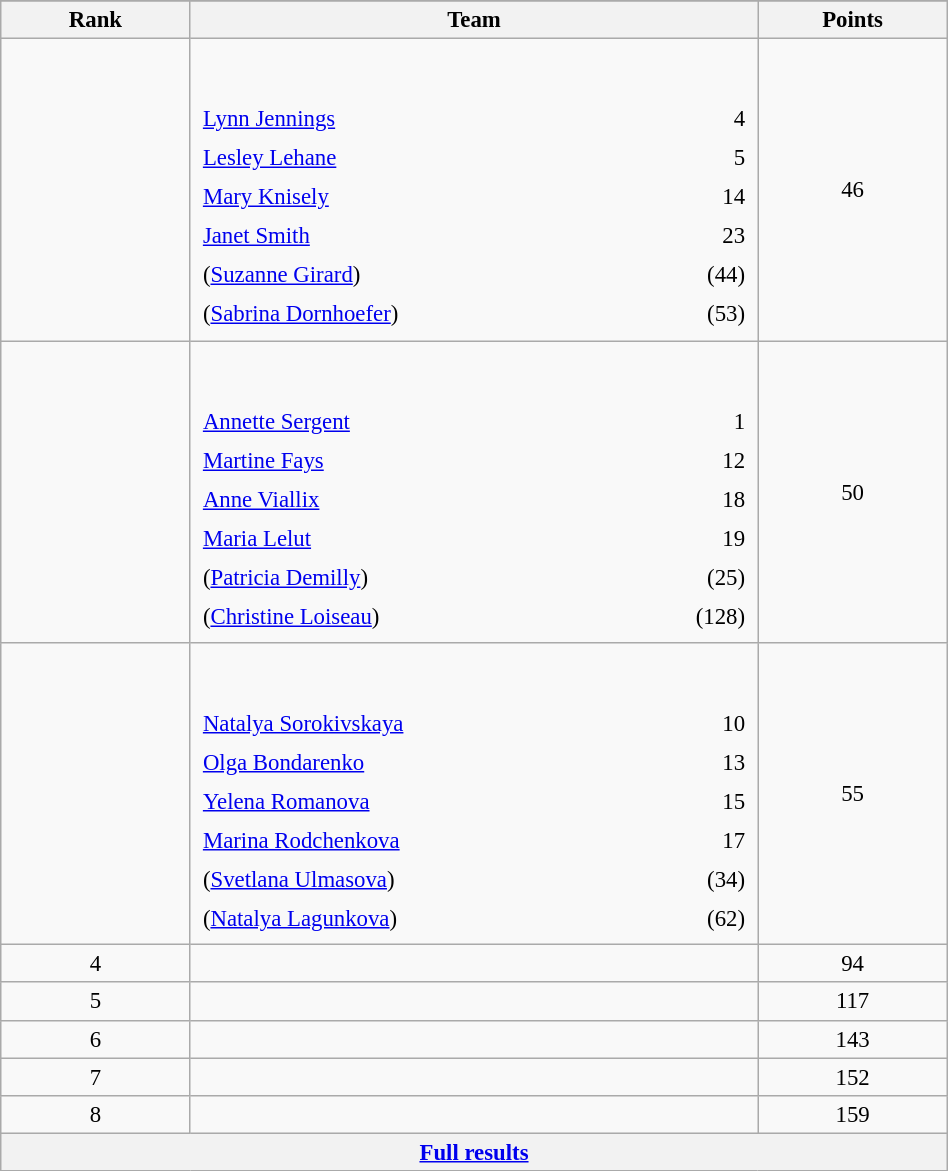<table class="wikitable sortable" style=" text-align:center; font-size:95%;" width="50%">
<tr>
</tr>
<tr>
<th width=10%>Rank</th>
<th width=30%>Team</th>
<th width=10%>Points</th>
</tr>
<tr>
<td align=center></td>
<td align=left> <br><br><table width=100%>
<tr>
<td align=left style="border:0"><a href='#'>Lynn Jennings</a></td>
<td align=right style="border:0">4</td>
</tr>
<tr>
<td align=left style="border:0"><a href='#'>Lesley Lehane</a></td>
<td align=right style="border:0">5</td>
</tr>
<tr>
<td align=left style="border:0"><a href='#'>Mary Knisely</a></td>
<td align=right style="border:0">14</td>
</tr>
<tr>
<td align=left style="border:0"><a href='#'>Janet Smith</a></td>
<td align="right" style="border:0">23</td>
</tr>
<tr>
<td align=left style="border:0">(<a href='#'>Suzanne Girard</a>)</td>
<td align=right style="border:0">(44)</td>
</tr>
<tr>
<td align=left style="border:0">(<a href='#'>Sabrina Dornhoefer</a>)</td>
<td align=right style="border:0">(53)</td>
</tr>
</table>
</td>
<td>46</td>
</tr>
<tr>
<td align=center></td>
<td align=left> <br><br><table width=100%>
<tr>
<td align=left style="border:0"><a href='#'>Annette Sergent</a></td>
<td align=right style="border:0">1</td>
</tr>
<tr>
<td align=left style="border:0"><a href='#'>Martine Fays</a></td>
<td align=right style="border:0">12</td>
</tr>
<tr>
<td align=left style="border:0"><a href='#'>Anne Viallix</a></td>
<td align=right style="border:0">18</td>
</tr>
<tr>
<td align=left style="border:0"><a href='#'>Maria Lelut</a></td>
<td align=right style="border:0">19</td>
</tr>
<tr>
<td align=left style="border:0">(<a href='#'>Patricia Demilly</a>)</td>
<td align=right style="border:0">(25)</td>
</tr>
<tr>
<td align=left style="border:0">(<a href='#'>Christine Loiseau</a>)</td>
<td align=right style="border:0">(128)</td>
</tr>
</table>
</td>
<td>50</td>
</tr>
<tr>
<td align=center></td>
<td align=left> <br><br><table width=100%>
<tr>
<td align=left style="border:0"><a href='#'>Natalya Sorokivskaya</a></td>
<td align=right style="border:0">10</td>
</tr>
<tr>
<td align=left style="border:0"><a href='#'>Olga Bondarenko</a></td>
<td align=right style="border:0">13</td>
</tr>
<tr>
<td align=left style="border:0"><a href='#'>Yelena Romanova</a></td>
<td align=right style="border:0">15</td>
</tr>
<tr>
<td align=left style="border:0"><a href='#'>Marina Rodchenkova</a></td>
<td align=right style="border:0">17</td>
</tr>
<tr>
<td align=left style="border:0">(<a href='#'>Svetlana Ulmasova</a>)</td>
<td align=right style="border:0">(34)</td>
</tr>
<tr>
<td align=left style="border:0">(<a href='#'>Natalya Lagunkova</a>)</td>
<td align=right style="border:0">(62)</td>
</tr>
</table>
</td>
<td>55</td>
</tr>
<tr>
<td align=center>4</td>
<td align=left></td>
<td>94</td>
</tr>
<tr>
<td align=center>5</td>
<td align=left></td>
<td>117</td>
</tr>
<tr>
<td align=center>6</td>
<td align=left></td>
<td>143</td>
</tr>
<tr>
<td align=center>7</td>
<td align=left></td>
<td>152</td>
</tr>
<tr>
<td align=center>8</td>
<td align=left></td>
<td>159</td>
</tr>
<tr class="sortbottom">
<th colspan=3 align=center><a href='#'>Full results</a></th>
</tr>
</table>
